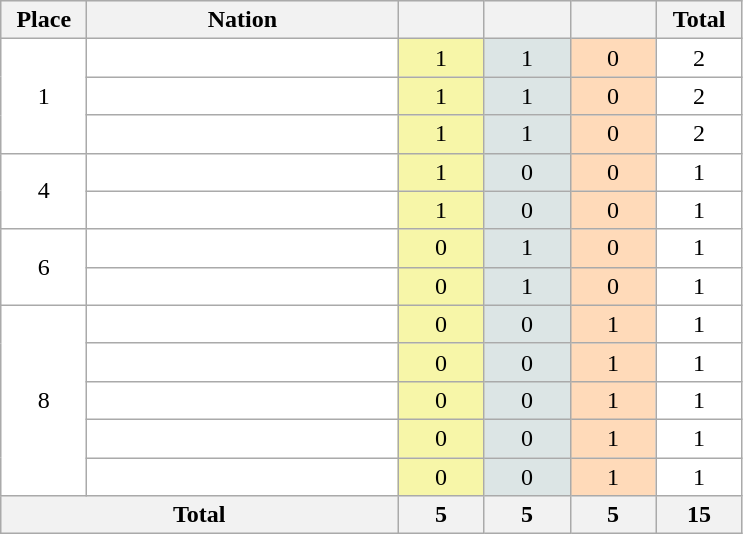<table class="wikitable" style="border:1px solid #AAAAAA">
<tr bgcolor="#EFEFEF">
<th width=50>Place</th>
<th width=200>Nation</th>
<th width=50></th>
<th width=50></th>
<th width=50></th>
<th width=50>Total</th>
</tr>
<tr align="center" valign="center" bgcolor="#FFFFFF">
<td rowspan=3>1</td>
<td align="left"></td>
<td style="background:#F7F6A8;">1</td>
<td style="background:#DCE5E5;">1</td>
<td style="background:#FFDAB9;">0</td>
<td>2</td>
</tr>
<tr align="center" valign="center" bgcolor="#FFFFFF">
<td align="left"></td>
<td style="background:#F7F6A8;">1</td>
<td style="background:#DCE5E5;">1</td>
<td style="background:#FFDAB9;">0</td>
<td>2</td>
</tr>
<tr align="center" valign="center" bgcolor="#FFFFFF">
<td align="left"></td>
<td style="background:#F7F6A8;">1</td>
<td style="background:#DCE5E5;">1</td>
<td style="background:#FFDAB9;">0</td>
<td>2</td>
</tr>
<tr align="center" valign="center" bgcolor="#FFFFFF">
<td rowspan=2>4</td>
<td align="left"></td>
<td style="background:#F7F6A8;">1</td>
<td style="background:#DCE5E5;">0</td>
<td style="background:#FFDAB9;">0</td>
<td>1</td>
</tr>
<tr align="center" valign="center" bgcolor="#FFFFFF">
<td align="left"></td>
<td style="background:#F7F6A8;">1</td>
<td style="background:#DCE5E5;">0</td>
<td style="background:#FFDAB9;">0</td>
<td>1</td>
</tr>
<tr align="center" valign="center" bgcolor="#FFFFFF">
<td rowspan=2>6</td>
<td align="left"></td>
<td style="background:#F7F6A8;">0</td>
<td style="background:#DCE5E5;">1</td>
<td style="background:#FFDAB9;">0</td>
<td>1</td>
</tr>
<tr align="center" valign="center" bgcolor="#FFFFFF">
<td align="left"></td>
<td style="background:#F7F6A8;">0</td>
<td style="background:#DCE5E5;">1</td>
<td style="background:#FFDAB9;">0</td>
<td>1</td>
</tr>
<tr align="center" valign="center" bgcolor="#FFFFFF">
<td rowspan=5>8</td>
<td align="left"></td>
<td style="background:#F7F6A8;">0</td>
<td style="background:#DCE5E5;">0</td>
<td style="background:#FFDAB9;">1</td>
<td>1</td>
</tr>
<tr align="center" valign="center" bgcolor="#FFFFFF">
<td align="left"></td>
<td style="background:#F7F6A8;">0</td>
<td style="background:#DCE5E5;">0</td>
<td style="background:#FFDAB9;">1</td>
<td>1</td>
</tr>
<tr align="center" valign="center" bgcolor="#FFFFFF">
<td align="left"></td>
<td style="background:#F7F6A8;">0</td>
<td style="background:#DCE5E5;">0</td>
<td style="background:#FFDAB9;">1</td>
<td>1</td>
</tr>
<tr align="center" valign="center" bgcolor="#FFFFFF">
<td align="left"></td>
<td style="background:#F7F6A8;">0</td>
<td style="background:#DCE5E5;">0</td>
<td style="background:#FFDAB9;">1</td>
<td>1</td>
</tr>
<tr align="center" valign="center" bgcolor="#FFFFFF">
<td align="left"></td>
<td style="background:#F7F6A8;">0</td>
<td style="background:#DCE5E5;">0</td>
<td style="background:#FFDAB9;">1</td>
<td>1</td>
</tr>
<tr bgcolor="#EFEFEF">
<th colspan=2>Total</th>
<th>5</th>
<th>5</th>
<th>5</th>
<th>15</th>
</tr>
</table>
